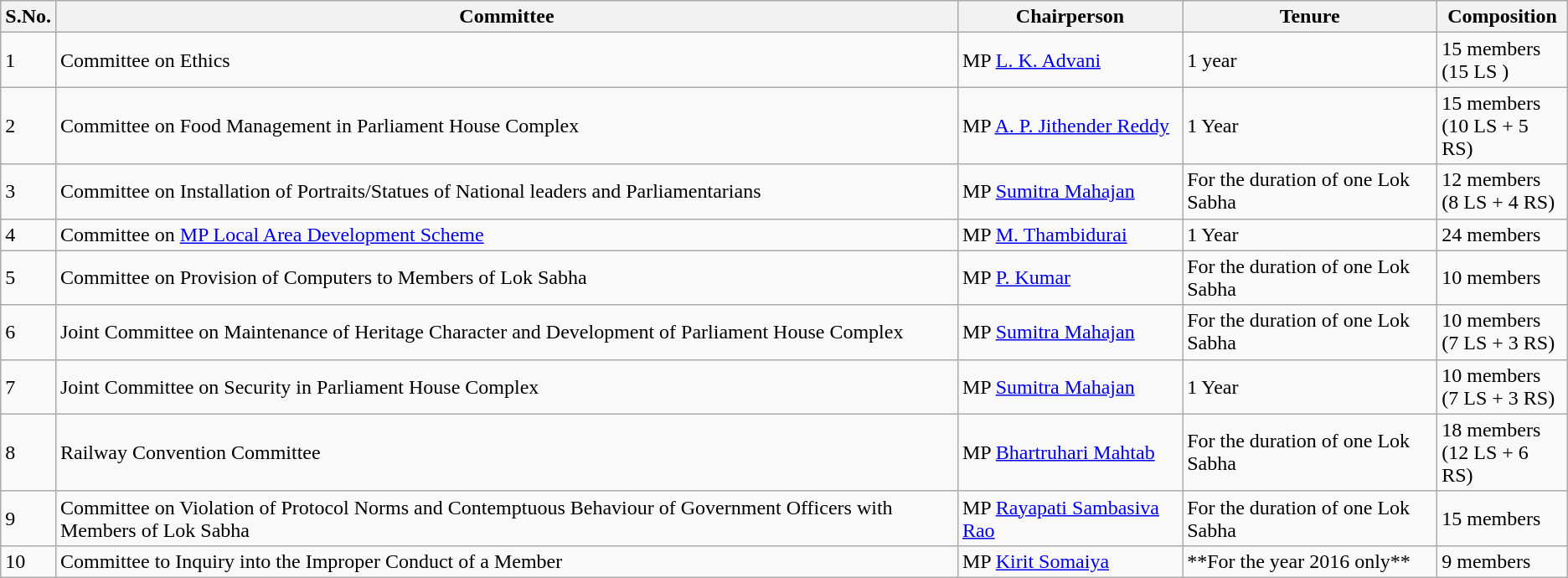<table class="wikitable sortable collapsible" ">
<tr style="text-align: left; background:#f0f0f0;">
<th scope="col">S.No.</th>
<th scope="col">Committee</th>
<th scope="col">Chairperson</th>
<th>Tenure</th>
<th>Composition</th>
</tr>
<tr>
<td>1</td>
<td>Committee on Ethics</td>
<td>MP <a href='#'>L. K. Advani</a></td>
<td>1 year</td>
<td>15 members<br>(15 LS )</td>
</tr>
<tr>
<td>2</td>
<td>Committee on Food Management in Parliament House Complex</td>
<td>MP <a href='#'>A. P. Jithender Reddy</a></td>
<td>1 Year</td>
<td>15 members<br>(10 LS + 5 RS)</td>
</tr>
<tr>
<td>3</td>
<td>Committee on Installation of Portraits/Statues of National leaders and Parliamentarians</td>
<td>MP <a href='#'>Sumitra Mahajan</a></td>
<td>For the duration of one Lok Sabha</td>
<td>12 members<br>(8 LS + 4 RS)</td>
</tr>
<tr>
<td>4</td>
<td>Committee on <a href='#'>MP Local Area Development Scheme</a></td>
<td>MP <a href='#'>M. Thambidurai</a></td>
<td>1 Year</td>
<td>24 members</td>
</tr>
<tr>
<td>5</td>
<td>Committee on Provision of Computers to Members of Lok Sabha</td>
<td>MP <a href='#'>P. Kumar</a></td>
<td>For the duration of one Lok Sabha</td>
<td>10 members</td>
</tr>
<tr>
<td>6</td>
<td>Joint Committee on Maintenance of Heritage Character and Development of Parliament House Complex</td>
<td>MP <a href='#'>Sumitra Mahajan</a></td>
<td>For the duration of one Lok Sabha</td>
<td>10 members<br>(7 LS + 3 RS)</td>
</tr>
<tr>
<td>7</td>
<td>Joint Committee on Security in Parliament House Complex</td>
<td>MP <a href='#'>Sumitra Mahajan</a></td>
<td>1 Year</td>
<td>10 members<br>(7 LS + 3 RS)</td>
</tr>
<tr>
<td>8</td>
<td>Railway Convention Committee</td>
<td>MP <a href='#'>Bhartruhari Mahtab</a></td>
<td>For the duration of one Lok Sabha</td>
<td>18 members<br>(12 LS + 6 RS)</td>
</tr>
<tr>
<td>9</td>
<td>Committee on Violation of Protocol Norms and Contemptuous Behaviour of Government Officers with Members of Lok Sabha</td>
<td>MP <a href='#'>Rayapati Sambasiva Rao</a></td>
<td>For the duration of one Lok Sabha</td>
<td>15 members</td>
</tr>
<tr>
<td>10</td>
<td>Committee to Inquiry into the Improper Conduct of a Member</td>
<td>MP <a href='#'>Kirit Somaiya</a></td>
<td>**For the year 2016 only**</td>
<td>9 members</td>
</tr>
</table>
